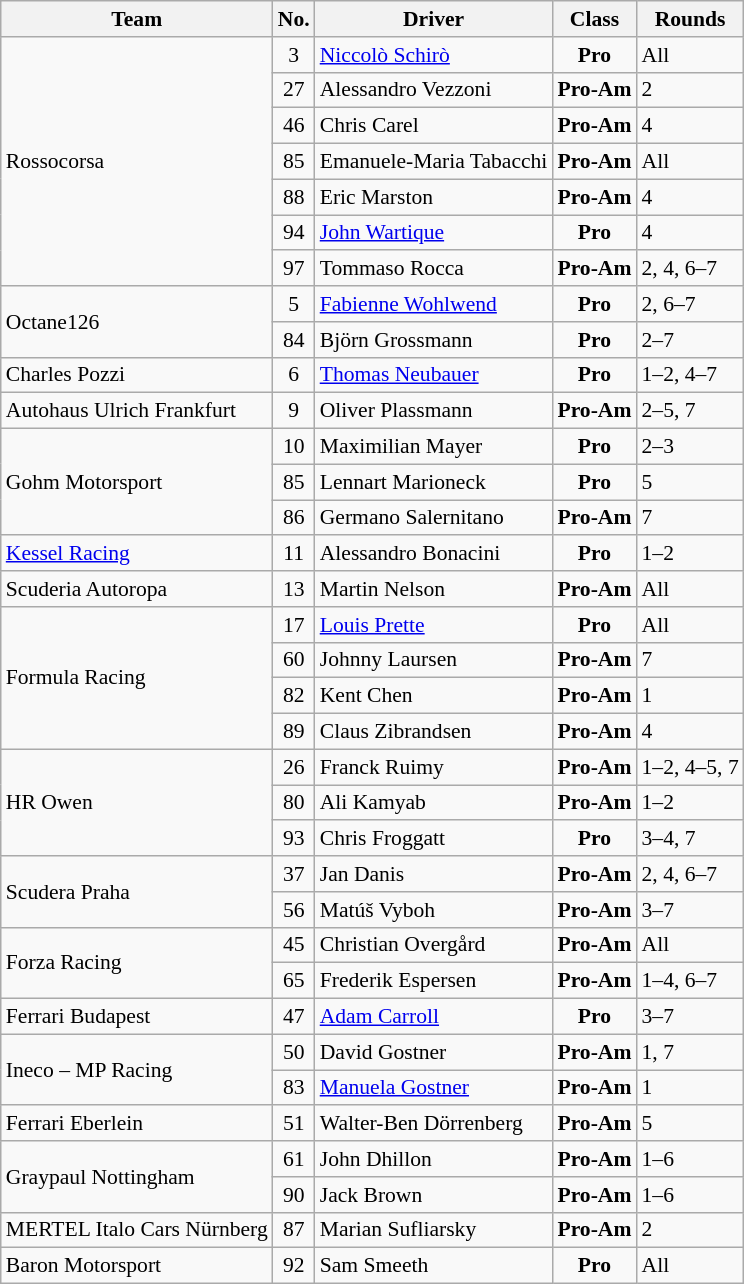<table class="wikitable" style="font-size:90%;">
<tr>
<th>Team</th>
<th>No.</th>
<th>Driver</th>
<th>Class</th>
<th>Rounds</th>
</tr>
<tr>
<td rowspan=7> Rossocorsa</td>
<td align=center>3</td>
<td> <a href='#'>Niccolò Schirò</a></td>
<td align=center><strong><span>Pro</span></strong></td>
<td>All</td>
</tr>
<tr>
<td align=center>27</td>
<td> Alessandro Vezzoni</td>
<td align=center><strong><span>Pro-Am</span></strong></td>
<td>2</td>
</tr>
<tr>
<td align=center>46</td>
<td> Chris Carel</td>
<td align=center><strong><span>Pro-Am</span></strong></td>
<td>4</td>
</tr>
<tr>
<td align=center>85</td>
<td> Emanuele-Maria Tabacchi</td>
<td align=center><strong><span>Pro-Am</span></strong></td>
<td>All</td>
</tr>
<tr>
<td align=center>88</td>
<td> Eric Marston</td>
<td align=center><strong><span>Pro-Am</span></strong></td>
<td>4</td>
</tr>
<tr>
<td align=center>94</td>
<td> <a href='#'>John Wartique</a></td>
<td align=center><strong><span>Pro</span></strong></td>
<td>4</td>
</tr>
<tr>
<td align=center>97</td>
<td> Tommaso Rocca</td>
<td align=center><strong><span>Pro-Am</span></strong></td>
<td>2, 4, 6–7</td>
</tr>
<tr>
<td rowspan=2> Octane126</td>
<td align=center>5</td>
<td> <a href='#'>Fabienne Wohlwend</a></td>
<td align=center><strong><span>Pro</span></strong></td>
<td>2, 6–7</td>
</tr>
<tr>
<td align=center>84</td>
<td> Björn Grossmann</td>
<td align=center><strong><span>Pro</span></strong></td>
<td>2–7</td>
</tr>
<tr>
<td> Charles Pozzi</td>
<td align=center>6</td>
<td> <a href='#'>Thomas Neubauer</a></td>
<td align=center><strong><span>Pro</span></strong></td>
<td>1–2, 4–7</td>
</tr>
<tr>
<td> Autohaus Ulrich Frankfurt</td>
<td align=center>9</td>
<td> Oliver Plassmann</td>
<td align=center><strong><span>Pro-Am</span></strong></td>
<td>2–5, 7</td>
</tr>
<tr>
<td rowspan=3> Gohm Motorsport</td>
<td align=center>10</td>
<td> Maximilian Mayer</td>
<td align=center><strong><span>Pro</span></strong></td>
<td>2–3</td>
</tr>
<tr>
<td align=center>85</td>
<td> Lennart Marioneck</td>
<td align=center><strong><span>Pro</span></strong></td>
<td>5</td>
</tr>
<tr>
<td align=center>86</td>
<td> Germano Salernitano</td>
<td align=center><strong><span>Pro-Am</span></strong></td>
<td>7</td>
</tr>
<tr>
<td> <a href='#'>Kessel Racing</a></td>
<td align=center>11</td>
<td> Alessandro Bonacini</td>
<td align=center><strong><span>Pro</span></strong></td>
<td>1–2</td>
</tr>
<tr>
<td> Scuderia Autoropa</td>
<td align=center>13</td>
<td> Martin Nelson</td>
<td align=center><strong><span>Pro-Am</span></strong></td>
<td>All</td>
</tr>
<tr>
<td rowspan=4> Formula Racing</td>
<td align=center>17</td>
<td> <a href='#'>Louis Prette</a></td>
<td align=center><strong><span>Pro</span></strong></td>
<td>All</td>
</tr>
<tr>
<td align=center>60</td>
<td> Johnny Laursen</td>
<td align=center><strong><span>Pro-Am</span></strong></td>
<td>7</td>
</tr>
<tr>
<td align=center>82</td>
<td> Kent Chen</td>
<td align=center><strong><span>Pro-Am</span></strong></td>
<td>1</td>
</tr>
<tr>
<td align=center>89</td>
<td> Claus Zibrandsen</td>
<td align=center><strong><span>Pro-Am</span></strong></td>
<td>4</td>
</tr>
<tr>
<td rowspan=3> HR Owen</td>
<td align=center>26</td>
<td> Franck Ruimy</td>
<td align=center><strong><span>Pro-Am</span></strong></td>
<td>1–2, 4–5, 7</td>
</tr>
<tr>
<td align=center>80</td>
<td> Ali Kamyab</td>
<td align=center><strong><span>Pro-Am</span></strong></td>
<td>1–2</td>
</tr>
<tr>
<td align=center>93</td>
<td> Chris Froggatt</td>
<td align=center><strong><span>Pro</span></strong></td>
<td>3–4, 7</td>
</tr>
<tr>
<td rowspan=2> Scudera Praha</td>
<td align=center>37</td>
<td> Jan Danis</td>
<td align=center><strong><span>Pro-Am</span></strong></td>
<td>2, 4, 6–7</td>
</tr>
<tr>
<td align=center>56</td>
<td> Matúš Vyboh</td>
<td align=center><strong><span>Pro-Am</span></strong></td>
<td>3–7</td>
</tr>
<tr>
<td rowspan=2> Forza Racing</td>
<td align=center>45</td>
<td> Christian Overgård</td>
<td align=center><strong><span>Pro-Am</span></strong></td>
<td>All</td>
</tr>
<tr>
<td align=center>65</td>
<td> Frederik Espersen</td>
<td align=center><strong><span>Pro-Am</span></strong></td>
<td>1–4, 6–7</td>
</tr>
<tr>
<td> Ferrari Budapest</td>
<td align=center>47</td>
<td> <a href='#'>Adam Carroll</a></td>
<td align=center><strong><span>Pro</span></strong></td>
<td>3–7</td>
</tr>
<tr>
<td rowspan=2> Ineco – MP Racing</td>
<td align=center>50</td>
<td> David Gostner</td>
<td align=center><strong><span>Pro-Am</span></strong></td>
<td>1, 7</td>
</tr>
<tr>
<td align=center>83</td>
<td> <a href='#'>Manuela Gostner</a></td>
<td align=center><strong><span>Pro-Am</span></strong></td>
<td>1</td>
</tr>
<tr>
<td> Ferrari Eberlein</td>
<td align=center>51</td>
<td> Walter-Ben Dörrenberg</td>
<td align=center><strong><span>Pro-Am</span></strong></td>
<td>5</td>
</tr>
<tr>
<td rowspan=2> Graypaul Nottingham</td>
<td align=center>61</td>
<td> John Dhillon</td>
<td align=center><strong><span>Pro-Am</span></strong></td>
<td>1–6</td>
</tr>
<tr>
<td align=center>90</td>
<td> Jack Brown</td>
<td align=center><strong><span>Pro-Am</span></strong></td>
<td>1–6</td>
</tr>
<tr>
<td> MERTEL Italo Cars Nürnberg</td>
<td align=center>87</td>
<td> Marian Sufliarsky</td>
<td align=center><strong><span>Pro-Am</span></strong></td>
<td>2</td>
</tr>
<tr>
<td> Baron Motorsport</td>
<td align=center>92</td>
<td> Sam Smeeth</td>
<td align=center><strong><span>Pro</span></strong></td>
<td>All</td>
</tr>
</table>
